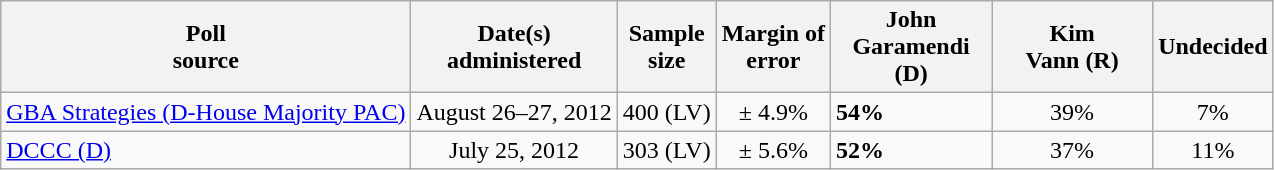<table class="wikitable">
<tr>
<th>Poll<br>source</th>
<th>Date(s)<br>administered</th>
<th>Sample<br>size</th>
<th>Margin of<br>error</th>
<th style="width:100px;">John<br>Garamendi (D)</th>
<th style="width:100px;">Kim<br>Vann (R)</th>
<th>Undecided</th>
</tr>
<tr>
<td><a href='#'>GBA Strategies (D-House Majority PAC)</a></td>
<td align=center>August 26–27, 2012</td>
<td align=center>400 (LV)</td>
<td align=center>± 4.9%</td>
<td><strong>54%</strong></td>
<td align=center>39%</td>
<td align=center>7%</td>
</tr>
<tr>
<td><a href='#'>DCCC (D)</a></td>
<td align=center>July 25, 2012</td>
<td align=center>303 (LV)</td>
<td align=center>± 5.6%</td>
<td><strong>52%</strong></td>
<td align=center>37%</td>
<td align=center>11%</td>
</tr>
</table>
